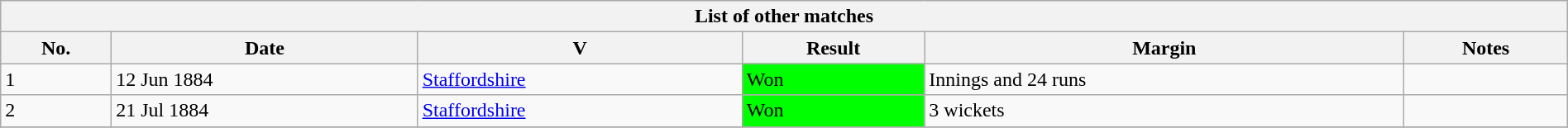<table class="wikitable" width="100%">
<tr>
<th bgcolor="#efefef" colspan=6>List of other matches</th>
</tr>
<tr bgcolor="#efefef">
<th>No.</th>
<th>Date</th>
<th>V</th>
<th>Result</th>
<th>Margin</th>
<th>Notes</th>
</tr>
<tr>
<td>1</td>
<td>12 Jun 1884</td>
<td><a href='#'>Staffordshire</a>  <br> </td>
<td bgcolor="#00FF00">Won</td>
<td>Innings and 24 runs</td>
<td></td>
</tr>
<tr>
<td>2</td>
<td>21 Jul 1884</td>
<td><a href='#'>Staffordshire</a>    <br> </td>
<td bgcolor="#00FF00">Won</td>
<td>3 wickets</td>
<td></td>
</tr>
<tr>
</tr>
</table>
